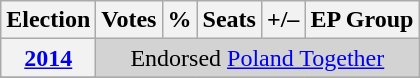<table class=wikitable style="text-align:center;">
<tr>
<th>Election</th>
<th>Votes</th>
<th>%</th>
<th>Seats</th>
<th>+/–</th>
<th>EP Group</th>
</tr>
<tr>
<th><a href='#'>2014</a></th>
<td colspan="5" style="background:lightgrey;">Endorsed <a href='#'>Poland Together</a></td>
</tr>
<tr>
</tr>
</table>
